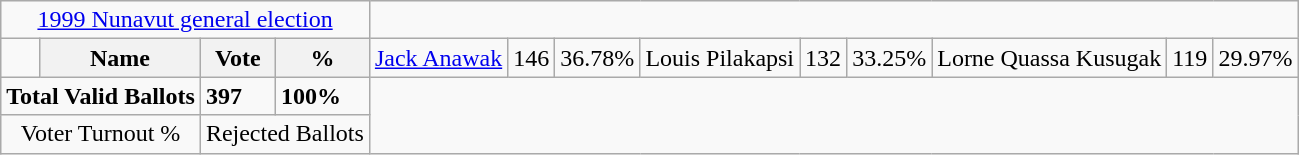<table class="wikitable">
<tr>
<td colspan=4 align=center><a href='#'>1999 Nunavut general election</a></td>
</tr>
<tr>
<td> </td>
<th><strong>Name </strong></th>
<th><strong>Vote</strong></th>
<th><strong>%</strong><br></th>
<td><a href='#'>Jack Anawak</a></td>
<td>146</td>
<td>36.78%<br></td>
<td>Louis Pilakapsi</td>
<td>132</td>
<td>33.25%<br></td>
<td>Lorne Quassa Kusugak</td>
<td>119</td>
<td>29.97%</td>
</tr>
<tr>
<td colspan=2><strong>Total Valid Ballots</strong></td>
<td><strong>397</strong></td>
<td><strong>100%</strong></td>
</tr>
<tr>
<td colspan=2 align=center>Voter Turnout %</td>
<td colspan=2 align=center>Rejected Ballots</td>
</tr>
</table>
